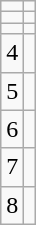<table class="wikitable">
<tr>
<td></td>
<td></td>
</tr>
<tr>
<td></td>
<td></td>
</tr>
<tr>
<td></td>
<td></td>
</tr>
<tr>
<td>4</td>
<td></td>
</tr>
<tr>
<td>5</td>
<td></td>
</tr>
<tr>
<td>6</td>
<td></td>
</tr>
<tr>
<td>7</td>
<td></td>
</tr>
<tr>
<td>8</td>
<td></td>
</tr>
</table>
